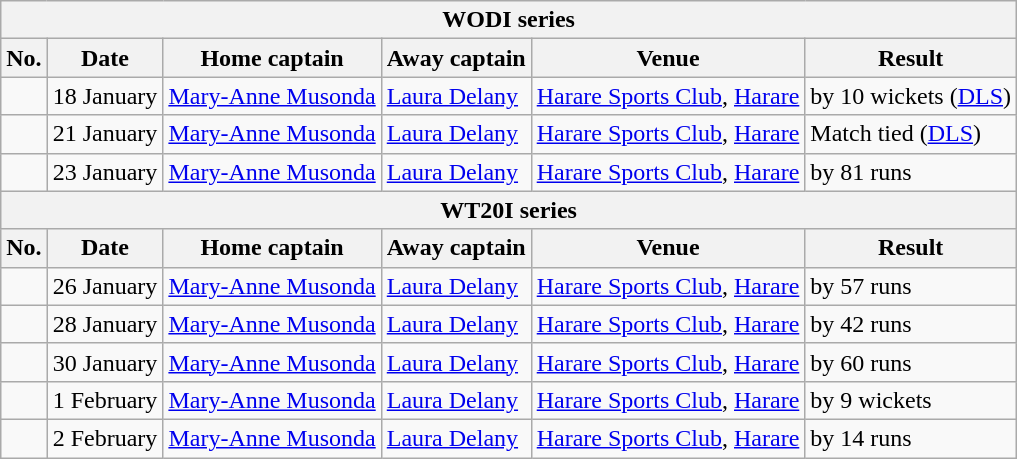<table class="wikitable">
<tr>
<th colspan="9">WODI series</th>
</tr>
<tr>
<th>No.</th>
<th>Date</th>
<th>Home captain</th>
<th>Away captain</th>
<th>Venue</th>
<th>Result</th>
</tr>
<tr>
<td></td>
<td>18 January</td>
<td><a href='#'>Mary-Anne Musonda</a></td>
<td><a href='#'>Laura Delany</a></td>
<td><a href='#'>Harare Sports Club</a>, <a href='#'>Harare</a></td>
<td> by 10 wickets (<a href='#'>DLS</a>)</td>
</tr>
<tr>
<td></td>
<td>21 January</td>
<td><a href='#'>Mary-Anne Musonda</a></td>
<td><a href='#'>Laura Delany</a></td>
<td><a href='#'>Harare Sports Club</a>, <a href='#'>Harare</a></td>
<td>Match tied (<a href='#'>DLS</a>)</td>
</tr>
<tr>
<td></td>
<td>23 January</td>
<td><a href='#'>Mary-Anne Musonda</a></td>
<td><a href='#'>Laura Delany</a></td>
<td><a href='#'>Harare Sports Club</a>, <a href='#'>Harare</a></td>
<td> by  81 runs</td>
</tr>
<tr>
<th colspan="9">WT20I series</th>
</tr>
<tr>
<th>No.</th>
<th>Date</th>
<th>Home captain</th>
<th>Away captain</th>
<th>Venue</th>
<th>Result</th>
</tr>
<tr>
<td></td>
<td>26 January</td>
<td><a href='#'>Mary-Anne Musonda</a></td>
<td><a href='#'>Laura Delany</a></td>
<td><a href='#'>Harare Sports Club</a>, <a href='#'>Harare</a></td>
<td> by 57 runs</td>
</tr>
<tr>
<td></td>
<td>28 January</td>
<td><a href='#'>Mary-Anne Musonda</a></td>
<td><a href='#'>Laura Delany</a></td>
<td><a href='#'>Harare Sports Club</a>, <a href='#'>Harare</a></td>
<td> by 42 runs</td>
</tr>
<tr>
<td></td>
<td>30 January</td>
<td><a href='#'>Mary-Anne Musonda</a></td>
<td><a href='#'>Laura Delany</a></td>
<td><a href='#'>Harare Sports Club</a>, <a href='#'>Harare</a></td>
<td> by 60 runs</td>
</tr>
<tr>
<td></td>
<td>1 February</td>
<td><a href='#'>Mary-Anne Musonda</a></td>
<td><a href='#'>Laura Delany</a></td>
<td><a href='#'>Harare Sports Club</a>, <a href='#'>Harare</a></td>
<td> by 9 wickets</td>
</tr>
<tr>
<td></td>
<td>2 February</td>
<td><a href='#'>Mary-Anne Musonda</a></td>
<td><a href='#'>Laura Delany</a></td>
<td><a href='#'>Harare Sports Club</a>, <a href='#'>Harare</a></td>
<td> by 14 runs</td>
</tr>
</table>
